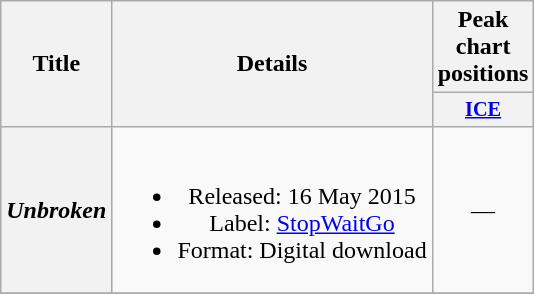<table class="wikitable plainrowheaders" style="text-align:center;">
<tr>
<th scope="col" rowspan="2">Title</th>
<th scope="col" rowspan="2">Details</th>
<th scope="col" colspan="1">Peak chart positions</th>
</tr>
<tr>
<th scope="col" style="width:3em;font-size:85%;"><a href='#'>ICE</a></th>
</tr>
<tr>
<th scope="row"><em>Unbroken</em></th>
<td><br><ul><li>Released: 16 May 2015</li><li>Label: <a href='#'>StopWaitGo</a></li><li>Format: Digital download</li></ul></td>
<td>—</td>
</tr>
<tr>
</tr>
</table>
